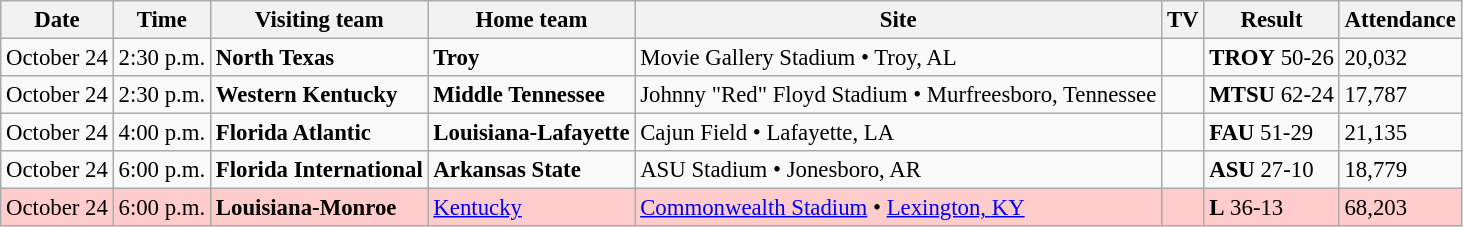<table class="wikitable" style="font-size:95%;">
<tr>
<th>Date</th>
<th>Time</th>
<th>Visiting team</th>
<th>Home team</th>
<th>Site</th>
<th>TV</th>
<th>Result</th>
<th>Attendance</th>
</tr>
<tr bgcolor=>
<td>October 24</td>
<td>2:30 p.m.</td>
<td><strong>North Texas</strong></td>
<td><strong>Troy</strong></td>
<td>Movie Gallery Stadium • Troy, AL</td>
<td></td>
<td><strong>TROY</strong> 50-26</td>
<td>20,032</td>
</tr>
<tr bgcolor=>
<td>October 24</td>
<td>2:30 p.m.</td>
<td><strong>Western Kentucky</strong></td>
<td><strong>Middle Tennessee</strong></td>
<td>Johnny "Red" Floyd Stadium • Murfreesboro, Tennessee</td>
<td></td>
<td><strong>MTSU</strong> 62-24</td>
<td>17,787</td>
</tr>
<tr bgcolor=>
<td>October 24</td>
<td>4:00 p.m.</td>
<td><strong>Florida Atlantic</strong></td>
<td><strong>Louisiana-Lafayette</strong></td>
<td>Cajun Field • Lafayette, LA</td>
<td></td>
<td><strong>FAU</strong> 51-29</td>
<td>21,135</td>
</tr>
<tr bgcolor=>
<td>October 24</td>
<td>6:00 p.m.</td>
<td><strong>Florida International</strong></td>
<td><strong>Arkansas State</strong></td>
<td>ASU Stadium • Jonesboro, AR</td>
<td></td>
<td><strong>ASU</strong> 27-10</td>
<td>18,779</td>
</tr>
<tr bgcolor=#ffcccc>
<td>October 24</td>
<td>6:00 p.m.</td>
<td><strong>Louisiana-Monroe</strong></td>
<td><a href='#'>Kentucky</a></td>
<td><a href='#'>Commonwealth Stadium</a> • <a href='#'>Lexington, KY</a></td>
<td></td>
<td><strong>L</strong> 36-13</td>
<td>68,203</td>
</tr>
</table>
